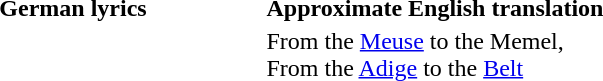<table>
<tr>
<th width=250px>German lyrics</th>
<th>Approximate English translation</th>
</tr>
<tr>
<td><em></em></td>
<td>From the <a href='#'>Meuse</a> to the Memel,<br>From the <a href='#'>Adige</a> to the <a href='#'>Belt</a></td>
</tr>
</table>
